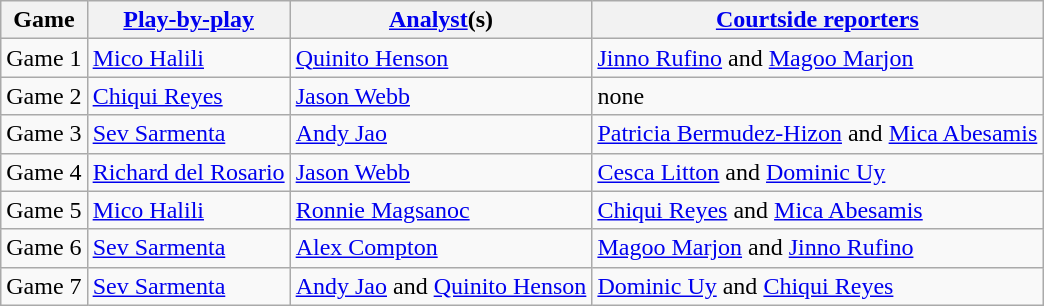<table class=wikitable>
<tr>
<th>Game</th>
<th><a href='#'>Play-by-play</a></th>
<th><a href='#'>Analyst</a>(s)</th>
<th><a href='#'>Courtside reporters</a></th>
</tr>
<tr>
<td>Game 1</td>
<td><a href='#'>Mico Halili</a></td>
<td><a href='#'>Quinito Henson</a></td>
<td><a href='#'>Jinno Rufino</a> and <a href='#'>Magoo Marjon</a></td>
</tr>
<tr>
<td>Game 2</td>
<td><a href='#'>Chiqui Reyes</a></td>
<td><a href='#'>Jason Webb</a></td>
<td>none</td>
</tr>
<tr>
<td>Game 3</td>
<td><a href='#'>Sev Sarmenta</a></td>
<td><a href='#'>Andy Jao</a></td>
<td><a href='#'>Patricia Bermudez-Hizon</a> and <a href='#'>Mica Abesamis</a></td>
</tr>
<tr>
<td>Game 4</td>
<td><a href='#'>Richard del Rosario</a></td>
<td><a href='#'>Jason Webb</a></td>
<td><a href='#'>Cesca Litton</a> and <a href='#'>Dominic Uy</a></td>
</tr>
<tr>
<td>Game 5</td>
<td><a href='#'>Mico Halili</a></td>
<td><a href='#'>Ronnie Magsanoc</a></td>
<td><a href='#'>Chiqui Reyes</a> and <a href='#'>Mica Abesamis</a></td>
</tr>
<tr>
<td>Game 6</td>
<td><a href='#'>Sev Sarmenta</a></td>
<td><a href='#'>Alex Compton</a></td>
<td><a href='#'>Magoo Marjon</a> and <a href='#'>Jinno Rufino</a></td>
</tr>
<tr>
<td>Game 7</td>
<td><a href='#'>Sev Sarmenta</a></td>
<td><a href='#'>Andy Jao</a> and <a href='#'>Quinito Henson</a></td>
<td><a href='#'>Dominic Uy</a> and <a href='#'>Chiqui Reyes</a></td>
</tr>
</table>
